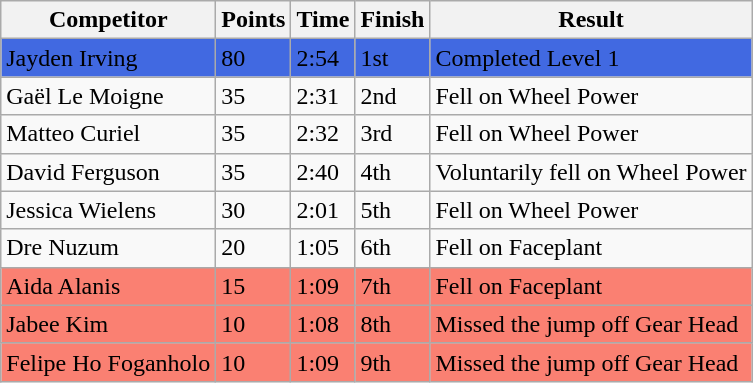<table class="wikitable sortable">
<tr>
<th nowrap="nowrap">Competitor</th>
<th>Points</th>
<th>Time</th>
<th>Finish</th>
<th>Result</th>
</tr>
<tr style="background-color:royalblue">
<td> Jayden Irving</td>
<td>80</td>
<td>2:54</td>
<td>1st</td>
<td>Completed Level 1</td>
</tr>
<tr>
<td> Gaël Le Moigne</td>
<td>35</td>
<td>2:31</td>
<td>2nd</td>
<td>Fell on Wheel Power</td>
</tr>
<tr>
<td> Matteo Curiel</td>
<td>35</td>
<td>2:32</td>
<td>3rd</td>
<td>Fell on Wheel Power</td>
</tr>
<tr>
<td> David Ferguson</td>
<td>35</td>
<td>2:40</td>
<td>4th</td>
<td>Voluntarily fell on Wheel Power</td>
</tr>
<tr>
<td> Jessica Wielens</td>
<td>30</td>
<td>2:01</td>
<td>5th</td>
<td>Fell on Wheel Power</td>
</tr>
<tr>
<td> Dre Nuzum</td>
<td>20</td>
<td>1:05</td>
<td>6th</td>
<td>Fell on Faceplant</td>
</tr>
<tr style="background-color:#fa8072">
<td> Aida Alanis</td>
<td>15</td>
<td>1:09</td>
<td>7th</td>
<td>Fell on Faceplant</td>
</tr>
<tr style="background-color:#fa8072">
<td> Jabee Kim</td>
<td>10</td>
<td>1:08</td>
<td>8th</td>
<td>Missed the jump off Gear Head</td>
</tr>
<tr style="background-color:#fa8072">
<td> Felipe Ho Foganholo</td>
<td>10</td>
<td>1:09</td>
<td>9th</td>
<td>Missed the jump off Gear Head</td>
</tr>
</table>
